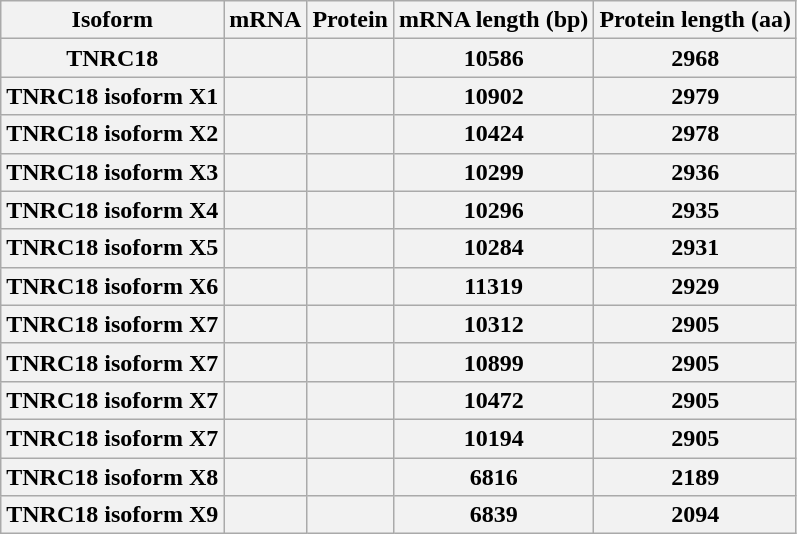<table class="wikitable">
<tr>
<th><strong>Isoform</strong></th>
<th><strong>mRNA</strong></th>
<th><strong>Protein</strong></th>
<th><strong>mRNA length (bp)</strong></th>
<th><strong>Protein length (aa)</strong></th>
</tr>
<tr>
<th><strong>TNRC18</strong></th>
<th></th>
<th></th>
<th><strong>10586</strong></th>
<th><strong>2968</strong></th>
</tr>
<tr>
<th><strong>TNRC18 isoform X1</strong></th>
<th></th>
<th></th>
<th><strong>10902</strong></th>
<th><strong>2979</strong></th>
</tr>
<tr>
<th><strong>TNRC18 isoform X2</strong></th>
<th></th>
<th></th>
<th><strong>10424</strong></th>
<th><strong>2978</strong></th>
</tr>
<tr>
<th><strong>TNRC18 isoform X3</strong></th>
<th></th>
<th></th>
<th><strong>10299</strong></th>
<th><strong>2936</strong></th>
</tr>
<tr>
<th><strong>TNRC18 isoform X4</strong></th>
<th></th>
<th></th>
<th><strong>10296</strong></th>
<th><strong>2935</strong></th>
</tr>
<tr>
<th><strong>TNRC18 isoform X5</strong></th>
<th></th>
<th></th>
<th><strong>10284</strong></th>
<th><strong>2931</strong></th>
</tr>
<tr>
<th><strong>TNRC18 isoform X6</strong></th>
<th></th>
<th></th>
<th><strong>11319</strong></th>
<th><strong>2929</strong></th>
</tr>
<tr>
<th><strong>TNRC18 isoform X7</strong></th>
<th></th>
<th></th>
<th><strong>10312</strong></th>
<th><strong>2905</strong></th>
</tr>
<tr>
<th><strong>TNRC18 isoform X7</strong></th>
<th></th>
<th></th>
<th><strong>10899</strong></th>
<th><strong>2905</strong></th>
</tr>
<tr>
<th><strong>TNRC18 isoform X7</strong></th>
<th></th>
<th></th>
<th>10472</th>
<th>2905</th>
</tr>
<tr>
<th><strong>TNRC18 isoform X7</strong></th>
<th></th>
<th></th>
<th>10194</th>
<th>2905</th>
</tr>
<tr>
<th><strong>TNRC18 isoform X8</strong></th>
<th></th>
<th></th>
<th>6816</th>
<th>2189</th>
</tr>
<tr>
<th><strong>TNRC18 isoform X9</strong></th>
<th></th>
<th></th>
<th>6839</th>
<th>2094</th>
</tr>
</table>
